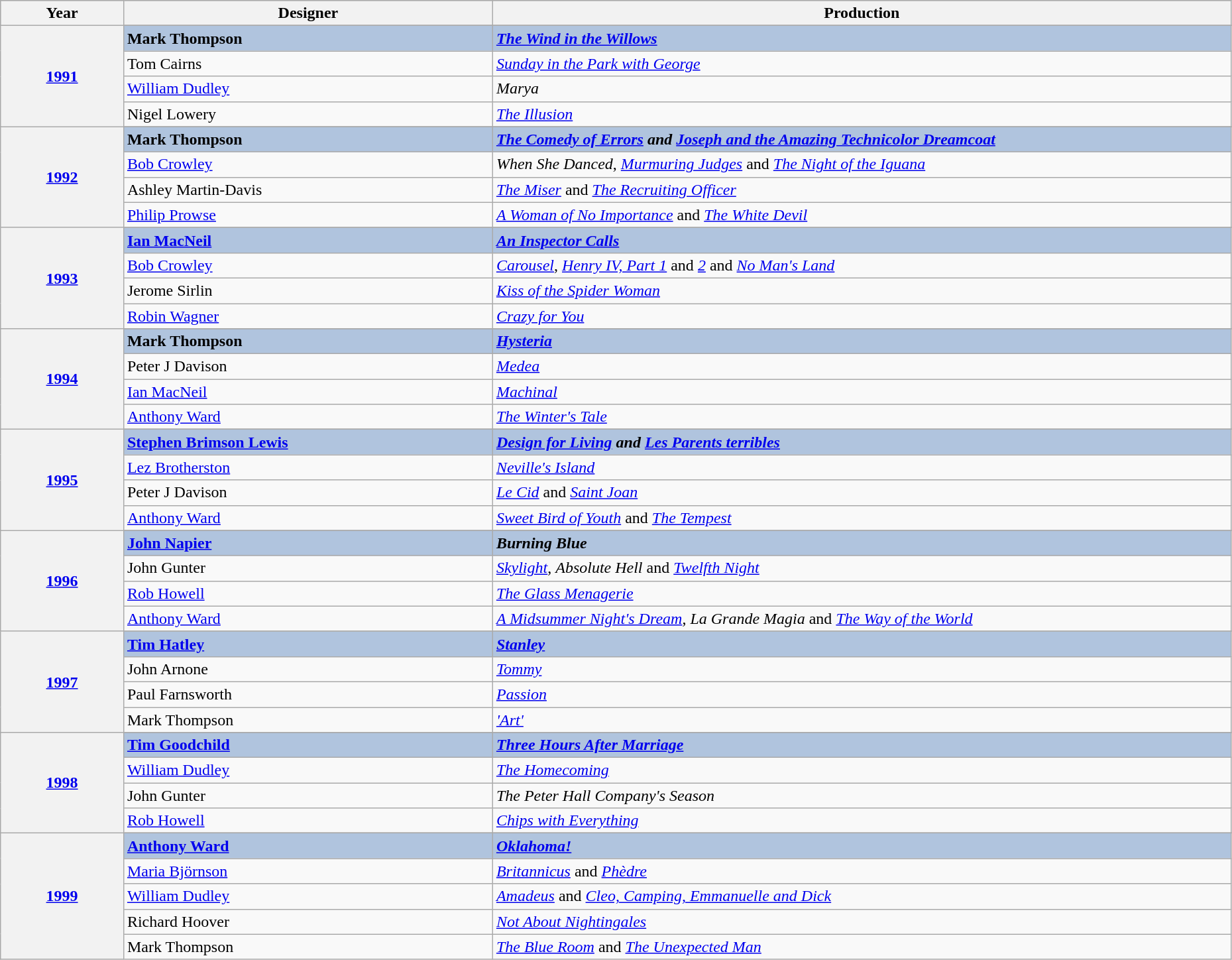<table class="wikitable" style="width:98%;">
<tr style="background:#bebebe;">
<th style="width:10%;">Year</th>
<th style="width:30%;">Designer</th>
<th style="width:60%;">Production</th>
</tr>
<tr>
<th rowspan="5" align="center"><a href='#'>1991</a></th>
</tr>
<tr style="background:#B0C4DE">
<td><strong>Mark Thompson</strong></td>
<td><strong><em><a href='#'>The Wind in the Willows</a></em></strong></td>
</tr>
<tr>
<td>Tom Cairns</td>
<td><em><a href='#'>Sunday in the Park with George</a></em></td>
</tr>
<tr>
<td><a href='#'>William Dudley</a></td>
<td><em>Marya</em></td>
</tr>
<tr>
<td>Nigel Lowery</td>
<td><em><a href='#'>The Illusion</a></em></td>
</tr>
<tr>
<th rowspan="5" align="center"><a href='#'>1992</a></th>
</tr>
<tr style="background:#B0C4DE">
<td><strong>Mark Thompson</strong></td>
<td><strong><em><a href='#'>The Comedy of Errors</a><em> and </em><a href='#'>Joseph and the Amazing Technicolor Dreamcoat</a></em></strong></td>
</tr>
<tr>
<td><a href='#'>Bob Crowley</a></td>
<td><em>When She Danced</em>, <em><a href='#'>Murmuring Judges</a></em> and <em><a href='#'>The Night of the Iguana</a></em></td>
</tr>
<tr>
<td>Ashley Martin-Davis</td>
<td><em><a href='#'>The Miser</a></em> and <em><a href='#'>The Recruiting Officer</a></em></td>
</tr>
<tr>
<td><a href='#'>Philip Prowse</a></td>
<td><em><a href='#'>A Woman of No Importance</a></em> and <em><a href='#'>The White Devil</a></em></td>
</tr>
<tr>
<th rowspan="5" align="center"><a href='#'>1993</a></th>
</tr>
<tr style="background:#B0C4DE">
<td><strong><a href='#'>Ian MacNeil</a></strong></td>
<td><strong><em><a href='#'>An Inspector Calls</a></em></strong></td>
</tr>
<tr>
<td><a href='#'>Bob Crowley</a></td>
<td><em><a href='#'>Carousel</a></em>, <em><a href='#'>Henry IV, Part 1</a></em> and <em><a href='#'>2</a></em> and <em><a href='#'>No Man's Land</a></em></td>
</tr>
<tr>
<td>Jerome Sirlin</td>
<td><em><a href='#'>Kiss of the Spider Woman</a></em></td>
</tr>
<tr>
<td><a href='#'>Robin Wagner</a></td>
<td><em><a href='#'>Crazy for You</a></em></td>
</tr>
<tr>
<th rowspan="5" align="center"><a href='#'>1994</a></th>
</tr>
<tr style="background:#B0C4DE">
<td><strong>Mark Thompson</strong></td>
<td><strong><em><a href='#'>Hysteria</a></em></strong></td>
</tr>
<tr>
<td>Peter J Davison</td>
<td><em><a href='#'>Medea</a></em></td>
</tr>
<tr>
<td><a href='#'>Ian MacNeil</a></td>
<td><em><a href='#'>Machinal</a></em></td>
</tr>
<tr>
<td><a href='#'>Anthony Ward</a></td>
<td><em><a href='#'>The Winter's Tale</a></em></td>
</tr>
<tr>
<th rowspan="5" align="center"><a href='#'>1995</a></th>
</tr>
<tr style="background:#B0C4DE">
<td><strong><a href='#'>Stephen Brimson Lewis</a></strong></td>
<td><strong><em><a href='#'>Design for Living</a><em> and </em><a href='#'>Les Parents terribles</a></em></strong></td>
</tr>
<tr>
<td><a href='#'>Lez Brotherston</a></td>
<td><em><a href='#'>Neville's Island</a></em></td>
</tr>
<tr>
<td>Peter J Davison</td>
<td><em><a href='#'>Le Cid</a></em> and <em><a href='#'>Saint Joan</a></em></td>
</tr>
<tr>
<td><a href='#'>Anthony Ward</a></td>
<td><em><a href='#'>Sweet Bird of Youth</a></em> and <em><a href='#'>The Tempest</a></em></td>
</tr>
<tr>
<th rowspan="5" align="center"><a href='#'>1996</a></th>
</tr>
<tr style="background:#B0C4DE">
<td><strong><a href='#'>John Napier</a></strong></td>
<td><strong><em>Burning Blue</em></strong></td>
</tr>
<tr>
<td>John Gunter</td>
<td><em><a href='#'>Skylight</a></em>, <em>Absolute Hell</em> and <em><a href='#'>Twelfth Night</a></em></td>
</tr>
<tr>
<td><a href='#'>Rob Howell</a></td>
<td><em><a href='#'>The Glass Menagerie</a></em></td>
</tr>
<tr>
<td><a href='#'>Anthony Ward</a></td>
<td><em><a href='#'>A Midsummer Night's Dream</a></em>, <em>La Grande Magia</em> and <em><a href='#'>The Way of the World</a></em></td>
</tr>
<tr>
<th rowspan="5" align="center"><a href='#'>1997</a></th>
</tr>
<tr style="background:#B0C4DE">
<td><strong><a href='#'>Tim Hatley</a></strong></td>
<td><strong><em><a href='#'>Stanley</a></em></strong></td>
</tr>
<tr>
<td>John Arnone</td>
<td><em><a href='#'>Tommy</a></em></td>
</tr>
<tr>
<td>Paul Farnsworth</td>
<td><em><a href='#'>Passion</a></em></td>
</tr>
<tr>
<td>Mark Thompson</td>
<td><em><a href='#'>'Art'</a></em></td>
</tr>
<tr>
<th rowspan="5" align="center"><a href='#'>1998</a></th>
</tr>
<tr style="background:#B0C4DE">
<td><strong><a href='#'>Tim Goodchild</a></strong></td>
<td><strong><em><a href='#'>Three Hours After Marriage</a></em></strong></td>
</tr>
<tr>
<td><a href='#'>William Dudley</a></td>
<td><em><a href='#'>The Homecoming</a></em></td>
</tr>
<tr>
<td>John Gunter</td>
<td><em>The Peter Hall Company's Season</em></td>
</tr>
<tr>
<td><a href='#'>Rob Howell</a></td>
<td><em><a href='#'>Chips with Everything</a></em></td>
</tr>
<tr>
<th rowspan="6" align="center"><a href='#'>1999</a></th>
</tr>
<tr style="background:#B0C4DE">
<td><strong><a href='#'>Anthony Ward</a></strong></td>
<td><strong><em><a href='#'>Oklahoma!</a></em></strong></td>
</tr>
<tr>
<td><a href='#'>Maria Björnson</a></td>
<td><em><a href='#'>Britannicus</a></em> and <em><a href='#'>Phèdre</a></em></td>
</tr>
<tr>
<td><a href='#'>William Dudley</a></td>
<td><em><a href='#'>Amadeus</a></em> and <em><a href='#'>Cleo, Camping, Emmanuelle and Dick</a></em></td>
</tr>
<tr>
<td>Richard Hoover</td>
<td><em><a href='#'>Not About Nightingales</a></em></td>
</tr>
<tr>
<td>Mark Thompson</td>
<td><em><a href='#'>The Blue Room</a></em> and <em><a href='#'>The Unexpected Man</a></em></td>
</tr>
</table>
